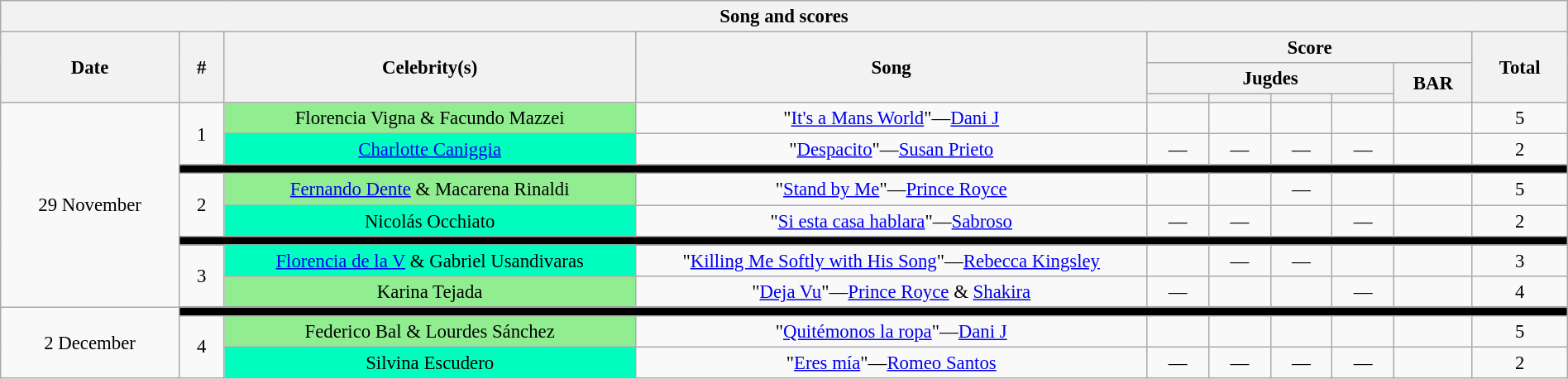<table class="wikitable collapsible collapsed" style="font-size:95%; text-align: center; width: 100%;">
<tr>
<th colspan="11" style="with: 100%;" align=center>Song and scores</th>
</tr>
<tr>
<th rowspan="3" width="100">Date</th>
<th rowspan="3" width="20">#</th>
<th rowspan="3" width="240">Celebrity(s)</th>
<th rowspan="3" width="300">Song</th>
<th colspan="5">Score</th>
<th rowspan="3" width="50">Total</th>
</tr>
<tr>
<th colspan="4">Jugdes</th>
<th rowspan="2" width=40>BAR<br></th>
</tr>
<tr>
<th width=30></th>
<th width=30></th>
<th width=30></th>
<th width=30></th>
</tr>
<tr>
<td rowspan="8">29 November</td>
<td rowspan="2">1</td>
<td bgcolor="lightgreen">Florencia Vigna & Facundo Mazzei</td>
<td>"<a href='#'>It's a Mans World</a>"—<a href='#'>Dani J</a></td>
<td></td>
<td></td>
<td></td>
<td></td>
<td> </td>
<td>5</td>
</tr>
<tr>
<td bgcolor="#00FFBF"><a href='#'>Charlotte Caniggia</a></td>
<td>"<a href='#'>Despacito</a>"—<a href='#'>Susan Prieto</a></td>
<td>—</td>
<td>—</td>
<td>—</td>
<td>—</td>
<td> </td>
<td>2</td>
</tr>
<tr>
<td style="background:black" colspan=19></td>
</tr>
<tr>
<td rowspan="2">2</td>
<td bgcolor="lightgreen"><a href='#'>Fernando Dente</a> & Macarena Rinaldi</td>
<td>"<a href='#'>Stand by Me</a>"—<a href='#'>Prince Royce</a></td>
<td></td>
<td></td>
<td>—</td>
<td></td>
<td> </td>
<td>5</td>
</tr>
<tr>
<td bgcolor="#00FFBF">Nicolás Occhiato</td>
<td>"<a href='#'>Si esta casa hablara</a>"—<a href='#'>Sabroso</a></td>
<td>—</td>
<td>—</td>
<td></td>
<td>—</td>
<td> </td>
<td>2</td>
</tr>
<tr>
<td style="background:black" colspan=19></td>
</tr>
<tr>
<td rowspan="2">3</td>
<td bgcolor="#00FFBF"><a href='#'>Florencia de la V</a> & Gabriel Usandivaras</td>
<td>"<a href='#'>Killing Me Softly with His Song</a>"—<a href='#'>Rebecca Kingsley</a></td>
<td></td>
<td>—</td>
<td>—</td>
<td></td>
<td> </td>
<td>3</td>
</tr>
<tr>
<td bgcolor="lightgreen">Karina Tejada</td>
<td>"<a href='#'>Deja Vu</a>"—<a href='#'>Prince Royce</a> & <a href='#'>Shakira</a></td>
<td>—</td>
<td></td>
<td></td>
<td>—</td>
<td> </td>
<td>4</td>
</tr>
<tr>
<td rowspan="4">2 December</td>
</tr>
<tr>
<td style="background:black" colspan=19></td>
</tr>
<tr>
<td rowspan="2">4</td>
<td bgcolor="lightgreen">Federico Bal & Lourdes Sánchez</td>
<td>"<a href='#'>Quitémonos la ropa</a>"—<a href='#'>Dani J</a></td>
<td></td>
<td></td>
<td></td>
<td></td>
<td> </td>
<td>5</td>
</tr>
<tr>
<td bgcolor="#00FFBF">Silvina Escudero</td>
<td>"<a href='#'>Eres mía</a>"—<a href='#'>Romeo Santos</a></td>
<td>—</td>
<td>—</td>
<td>—</td>
<td>—</td>
<td> </td>
<td>2</td>
</tr>
</table>
